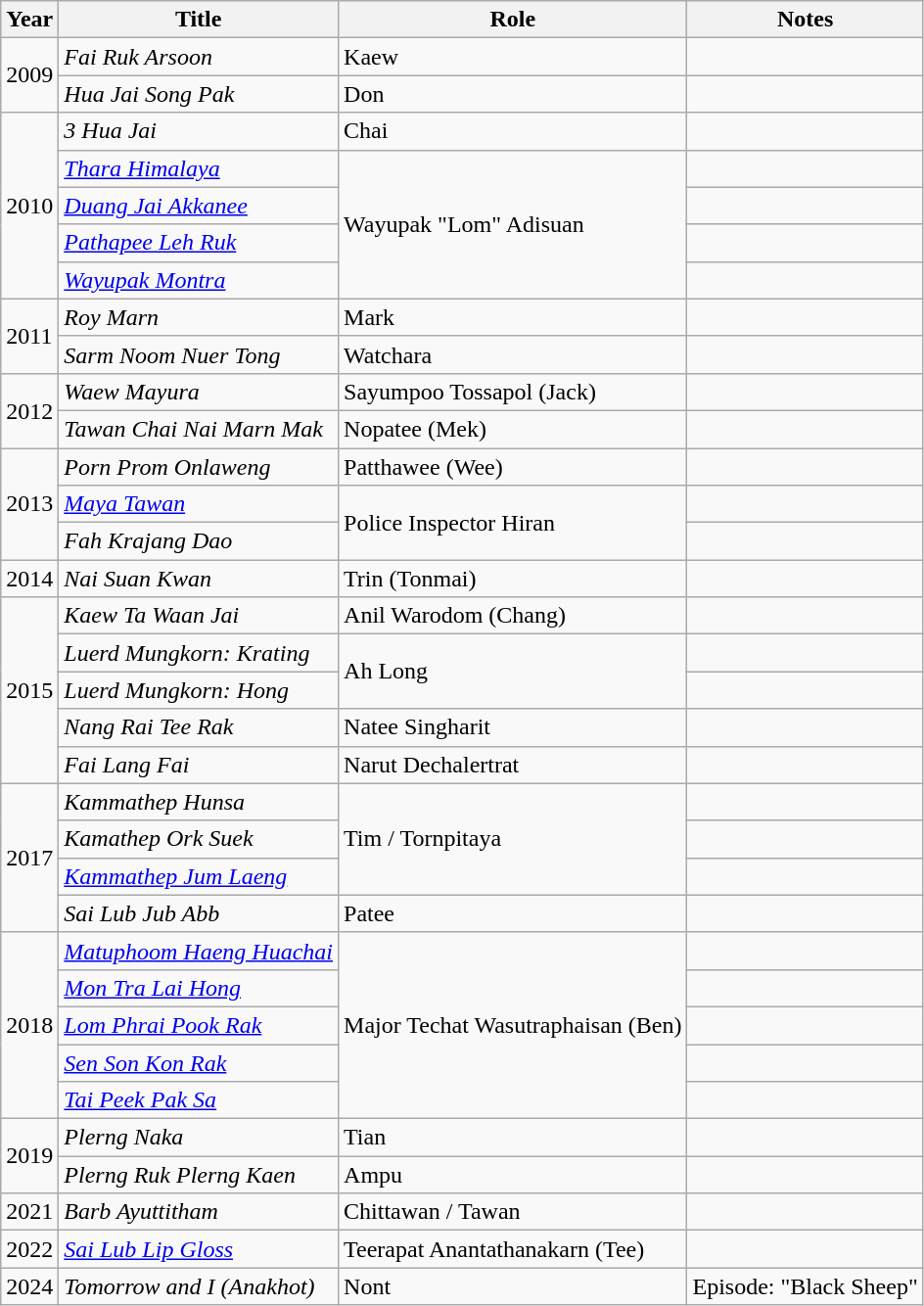<table class="wikitable sortable">
<tr>
<th>Year</th>
<th>Title</th>
<th>Role</th>
<th class="unsortable">Notes</th>
</tr>
<tr>
<td rowspan="2">2009</td>
<td><em>Fai Ruk Arsoon</em></td>
<td>Kaew</td>
<td></td>
</tr>
<tr>
<td><em>Hua Jai Song Pak</em></td>
<td>Don</td>
<td></td>
</tr>
<tr>
<td rowspan="5">2010</td>
<td><em>3 Hua Jai</em></td>
<td>Chai</td>
<td></td>
</tr>
<tr>
<td><em><a href='#'>Thara Himalaya</a></em></td>
<td rowspan="4">Wayupak "Lom" Adisuan</td>
<td></td>
</tr>
<tr>
<td><em><a href='#'>Duang Jai Akkanee</a></em></td>
<td></td>
</tr>
<tr>
<td><em><a href='#'>Pathapee Leh Ruk</a></em></td>
<td></td>
</tr>
<tr>
<td><em><a href='#'>Wayupak Montra</a></em></td>
<td></td>
</tr>
<tr>
<td rowspan="2">2011</td>
<td><em>Roy Marn</em></td>
<td>Mark</td>
<td></td>
</tr>
<tr>
<td><em>Sarm Noom Nuer Tong</em></td>
<td>Watchara</td>
<td></td>
</tr>
<tr>
<td rowspan="2">2012</td>
<td><em>Waew Mayura</em></td>
<td>Sayumpoo Tossapol (Jack)</td>
<td></td>
</tr>
<tr>
<td><em>Tawan Chai Nai Marn Mak</em></td>
<td>Nopatee (Mek)</td>
<td></td>
</tr>
<tr>
<td rowspan="3">2013</td>
<td><em>Porn Prom Onlaweng</em></td>
<td>Patthawee (Wee)</td>
<td></td>
</tr>
<tr>
<td><em><a href='#'>Maya Tawan</a></em></td>
<td rowspan="2">Police Inspector Hiran</td>
<td></td>
</tr>
<tr>
<td><em>Fah Krajang Dao</em></td>
<td></td>
</tr>
<tr>
<td>2014</td>
<td><em>Nai Suan Kwan</em></td>
<td>Trin (Tonmai)</td>
<td></td>
</tr>
<tr>
<td rowspan="5">2015</td>
<td><em>Kaew Ta Waan Jai</em></td>
<td>Anil Warodom (Chang)</td>
<td></td>
</tr>
<tr>
<td><em>Luerd Mungkorn: Krating</em></td>
<td rowspan="2">Ah Long</td>
<td></td>
</tr>
<tr>
<td><em>Luerd Mungkorn: Hong</em></td>
<td></td>
</tr>
<tr>
<td><em>Nang Rai Tee Rak</em></td>
<td>Natee Singharit</td>
<td></td>
</tr>
<tr>
<td><em>Fai Lang Fai</em></td>
<td>Narut Dechalertrat</td>
<td></td>
</tr>
<tr>
<td rowspan="4">2017</td>
<td><em>Kammathep Hunsa</em></td>
<td rowspan="3">Tim / Tornpitaya</td>
<td></td>
</tr>
<tr>
<td><em>Kamathep Ork Suek</em></td>
<td></td>
</tr>
<tr>
<td><em><a href='#'>Kammathep Jum Laeng</a></em></td>
<td></td>
</tr>
<tr>
<td><em>Sai Lub Jub Abb</em></td>
<td>Patee</td>
<td></td>
</tr>
<tr>
<td rowspan="5">2018</td>
<td><em><a href='#'>Matuphoom Haeng Huachai</a></em></td>
<td rowspan="5">Major Techat Wasutraphaisan (Ben)</td>
<td></td>
</tr>
<tr>
<td><em><a href='#'>Mon Tra Lai Hong</a></em></td>
<td></td>
</tr>
<tr>
<td><em><a href='#'>Lom Phrai Pook Rak</a></em></td>
<td></td>
</tr>
<tr>
<td><em><a href='#'>Sen Son Kon Rak</a></em></td>
<td></td>
</tr>
<tr>
<td><em><a href='#'>Tai Peek Pak Sa</a></em></td>
<td></td>
</tr>
<tr>
<td rowspan="2">2019</td>
<td><em>Plerng Naka</em></td>
<td>Tian</td>
<td></td>
</tr>
<tr>
<td><em>Plerng Ruk Plerng Kaen</em></td>
<td>Ampu</td>
<td></td>
</tr>
<tr>
<td>2021</td>
<td><em>Barb Ayuttitham</em></td>
<td>Chittawan / Tawan</td>
<td></td>
</tr>
<tr>
<td>2022</td>
<td><em><a href='#'>Sai Lub Lip Gloss</a></em></td>
<td>Teerapat Anantathanakarn (Tee)</td>
<td></td>
</tr>
<tr>
<td>2024</td>
<td><em>Tomorrow and I (Anakhot)</em></td>
<td>Nont</td>
<td>Episode: "Black Sheep"</td>
</tr>
</table>
